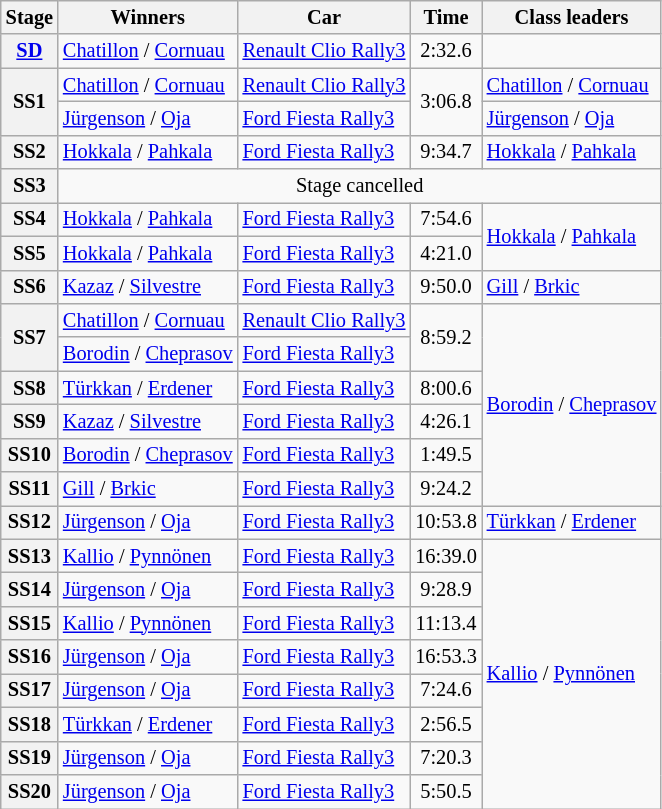<table class="wikitable" style="font-size:85%">
<tr>
<th>Stage</th>
<th>Winners</th>
<th>Car</th>
<th>Time</th>
<th>Class leaders</th>
</tr>
<tr>
<th><a href='#'>SD</a></th>
<td><a href='#'>Chatillon</a> / <a href='#'>Cornuau</a></td>
<td><a href='#'>Renault Clio Rally3</a></td>
<td align="center">2:32.6</td>
<td></td>
</tr>
<tr>
<th rowspan="2">SS1</th>
<td><a href='#'>Chatillon</a> / <a href='#'>Cornuau</a></td>
<td><a href='#'>Renault Clio Rally3</a></td>
<td rowspan="2" align="center">3:06.8</td>
<td><a href='#'>Chatillon</a> / <a href='#'>Cornuau</a></td>
</tr>
<tr>
<td><a href='#'>Jürgenson</a> / <a href='#'>Oja</a></td>
<td><a href='#'>Ford Fiesta Rally3</a></td>
<td><a href='#'>Jürgenson</a> / <a href='#'>Oja</a></td>
</tr>
<tr>
<th>SS2</th>
<td><a href='#'>Hokkala</a> / <a href='#'>Pahkala</a></td>
<td><a href='#'>Ford Fiesta Rally3</a></td>
<td align="center">9:34.7</td>
<td><a href='#'>Hokkala</a> / <a href='#'>Pahkala</a></td>
</tr>
<tr>
<th>SS3</th>
<td align="center" colspan="4">Stage cancelled</td>
</tr>
<tr>
<th>SS4</th>
<td><a href='#'>Hokkala</a> / <a href='#'>Pahkala</a></td>
<td><a href='#'>Ford Fiesta Rally3</a></td>
<td align="center">7:54.6</td>
<td rowspan="2"><a href='#'>Hokkala</a> / <a href='#'>Pahkala</a></td>
</tr>
<tr>
<th>SS5</th>
<td><a href='#'>Hokkala</a> / <a href='#'>Pahkala</a></td>
<td><a href='#'>Ford Fiesta Rally3</a></td>
<td align="center">4:21.0</td>
</tr>
<tr>
<th>SS6</th>
<td><a href='#'>Kazaz</a> / <a href='#'>Silvestre</a></td>
<td><a href='#'>Ford Fiesta Rally3</a></td>
<td align="center">9:50.0</td>
<td><a href='#'>Gill</a> / <a href='#'>Brkic</a></td>
</tr>
<tr>
<th rowspan="2">SS7</th>
<td><a href='#'>Chatillon</a> / <a href='#'>Cornuau</a></td>
<td><a href='#'>Renault Clio Rally3</a></td>
<td rowspan="2" align="center">8:59.2</td>
<td rowspan="6"><a href='#'>Borodin</a> / <a href='#'>Cheprasov</a></td>
</tr>
<tr>
<td><a href='#'>Borodin</a> / <a href='#'>Cheprasov</a></td>
<td><a href='#'>Ford Fiesta Rally3</a></td>
</tr>
<tr>
<th>SS8</th>
<td><a href='#'>Türkkan</a> / <a href='#'>Erdener</a></td>
<td><a href='#'>Ford Fiesta Rally3</a></td>
<td align="center">8:00.6</td>
</tr>
<tr>
<th>SS9</th>
<td><a href='#'>Kazaz</a> / <a href='#'>Silvestre</a></td>
<td><a href='#'>Ford Fiesta Rally3</a></td>
<td align="center">4:26.1</td>
</tr>
<tr>
<th>SS10</th>
<td><a href='#'>Borodin</a> / <a href='#'>Cheprasov</a></td>
<td><a href='#'>Ford Fiesta Rally3</a></td>
<td align="center">1:49.5</td>
</tr>
<tr>
<th>SS11</th>
<td><a href='#'>Gill</a> / <a href='#'>Brkic</a></td>
<td><a href='#'>Ford Fiesta Rally3</a></td>
<td align="center">9:24.2</td>
</tr>
<tr>
<th>SS12</th>
<td><a href='#'>Jürgenson</a> / <a href='#'>Oja</a></td>
<td><a href='#'>Ford Fiesta Rally3</a></td>
<td align="center">10:53.8</td>
<td rowspan="1"><a href='#'>Türkkan</a> / <a href='#'>Erdener</a></td>
</tr>
<tr>
<th>SS13</th>
<td><a href='#'>Kallio</a> / <a href='#'>Pynnönen</a></td>
<td><a href='#'>Ford Fiesta Rally3</a></td>
<td align="center">16:39.0</td>
<td rowspan="8"><a href='#'>Kallio</a> / <a href='#'>Pynnönen</a></td>
</tr>
<tr>
<th>SS14</th>
<td><a href='#'>Jürgenson</a> / <a href='#'>Oja</a></td>
<td><a href='#'>Ford Fiesta Rally3</a></td>
<td align="center">9:28.9</td>
</tr>
<tr>
<th>SS15</th>
<td><a href='#'>Kallio</a> / <a href='#'>Pynnönen</a></td>
<td><a href='#'>Ford Fiesta Rally3</a></td>
<td align="center">11:13.4</td>
</tr>
<tr>
<th>SS16</th>
<td><a href='#'>Jürgenson</a> / <a href='#'>Oja</a></td>
<td><a href='#'>Ford Fiesta Rally3</a></td>
<td align="center">16:53.3</td>
</tr>
<tr>
<th>SS17</th>
<td><a href='#'>Jürgenson</a> / <a href='#'>Oja</a></td>
<td><a href='#'>Ford Fiesta Rally3</a></td>
<td align="center">7:24.6</td>
</tr>
<tr>
<th>SS18</th>
<td><a href='#'>Türkkan</a> / <a href='#'>Erdener</a></td>
<td><a href='#'>Ford Fiesta Rally3</a></td>
<td align="center">2:56.5</td>
</tr>
<tr>
<th>SS19</th>
<td><a href='#'>Jürgenson</a> / <a href='#'>Oja</a></td>
<td><a href='#'>Ford Fiesta Rally3</a></td>
<td align="center">7:20.3</td>
</tr>
<tr>
<th>SS20</th>
<td><a href='#'>Jürgenson</a> / <a href='#'>Oja</a></td>
<td><a href='#'>Ford Fiesta Rally3</a></td>
<td align="center">5:50.5</td>
</tr>
</table>
